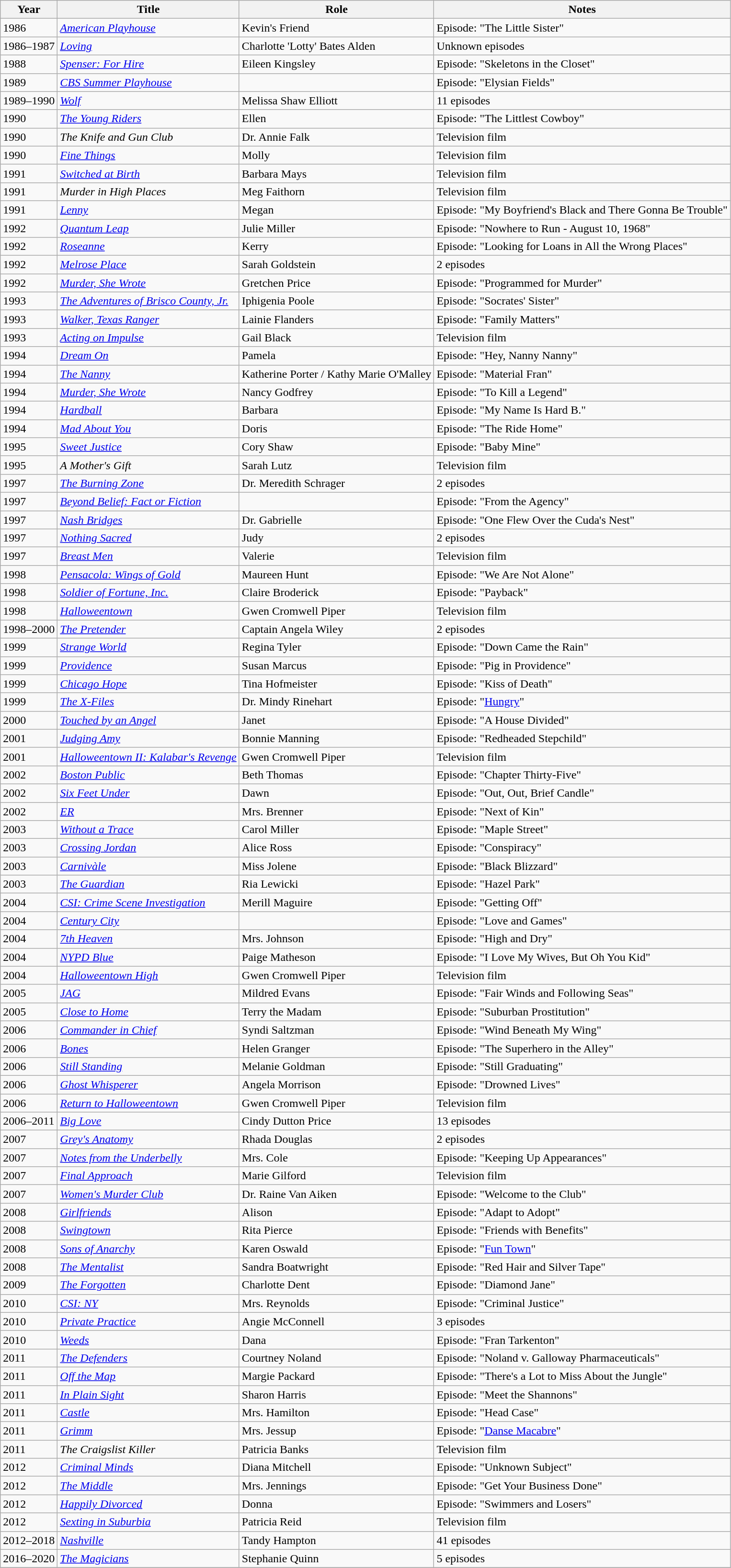<table class="wikitable sortable">
<tr>
<th>Year</th>
<th>Title</th>
<th>Role</th>
<th class="unsortable">Notes</th>
</tr>
<tr>
<td>1986</td>
<td><em><a href='#'>American Playhouse</a></em></td>
<td>Kevin's Friend</td>
<td>Episode: "The Little Sister"</td>
</tr>
<tr>
<td>1986–1987</td>
<td><em><a href='#'>Loving</a></em></td>
<td>Charlotte 'Lotty' Bates Alden</td>
<td>Unknown episodes</td>
</tr>
<tr>
<td>1988</td>
<td><em><a href='#'>Spenser: For Hire</a></em></td>
<td>Eileen Kingsley</td>
<td>Episode: "Skeletons in the Closet"</td>
</tr>
<tr>
<td>1989</td>
<td><em><a href='#'>CBS Summer Playhouse</a></em></td>
<td></td>
<td>Episode: "Elysian Fields"</td>
</tr>
<tr>
<td>1989–1990</td>
<td><em><a href='#'>Wolf</a></em></td>
<td>Melissa Shaw Elliott</td>
<td>11 episodes</td>
</tr>
<tr>
<td>1990</td>
<td><em><a href='#'>The Young Riders</a></em></td>
<td>Ellen</td>
<td>Episode: "The Littlest Cowboy"</td>
</tr>
<tr>
<td>1990</td>
<td><em>The Knife and Gun Club</em></td>
<td>Dr. Annie Falk</td>
<td>Television film</td>
</tr>
<tr>
<td>1990</td>
<td><em><a href='#'>Fine Things</a></em></td>
<td>Molly</td>
<td>Television film</td>
</tr>
<tr>
<td>1991</td>
<td><em><a href='#'>Switched at Birth</a></em></td>
<td>Barbara Mays</td>
<td>Television film</td>
</tr>
<tr>
<td>1991</td>
<td><em>Murder in High Places</em></td>
<td>Meg Faithorn</td>
<td>Television film</td>
</tr>
<tr>
<td>1991</td>
<td><em><a href='#'>Lenny</a></em></td>
<td>Megan</td>
<td>Episode: "My Boyfriend's Black and There Gonna Be Trouble"</td>
</tr>
<tr>
<td>1992</td>
<td><em><a href='#'>Quantum Leap</a></em></td>
<td>Julie Miller</td>
<td>Episode: "Nowhere to Run - August 10, 1968"</td>
</tr>
<tr>
<td>1992</td>
<td><em><a href='#'>Roseanne</a></em></td>
<td>Kerry</td>
<td>Episode: "Looking for Loans in All the Wrong Places"</td>
</tr>
<tr>
<td>1992</td>
<td><em><a href='#'>Melrose Place</a></em></td>
<td>Sarah Goldstein</td>
<td>2 episodes</td>
</tr>
<tr>
<td>1992</td>
<td><em><a href='#'>Murder, She Wrote</a></em></td>
<td>Gretchen Price</td>
<td>Episode: "Programmed for Murder"</td>
</tr>
<tr>
<td>1993</td>
<td><em><a href='#'>The Adventures of Brisco County, Jr.</a></em></td>
<td>Iphigenia Poole</td>
<td>Episode: "Socrates' Sister"</td>
</tr>
<tr>
<td>1993</td>
<td><em><a href='#'>Walker, Texas Ranger</a></em></td>
<td>Lainie Flanders</td>
<td>Episode: "Family Matters"</td>
</tr>
<tr>
<td>1993</td>
<td><em><a href='#'>Acting on Impulse</a></em></td>
<td>Gail Black</td>
<td>Television film</td>
</tr>
<tr>
<td>1994</td>
<td><em><a href='#'>Dream On</a></em></td>
<td>Pamela</td>
<td>Episode: "Hey, Nanny Nanny"</td>
</tr>
<tr>
<td>1994</td>
<td><em><a href='#'>The Nanny</a></em></td>
<td>Katherine Porter / Kathy Marie O'Malley</td>
<td>Episode: "Material Fran"</td>
</tr>
<tr>
<td>1994</td>
<td><em><a href='#'>Murder, She Wrote</a></em></td>
<td>Nancy Godfrey</td>
<td>Episode: "To Kill a Legend"</td>
</tr>
<tr>
<td>1994</td>
<td><em><a href='#'>Hardball</a></em></td>
<td>Barbara</td>
<td>Episode: "My Name Is Hard B."</td>
</tr>
<tr>
<td>1994</td>
<td><em><a href='#'>Mad About You</a></em></td>
<td>Doris</td>
<td>Episode: "The Ride Home"</td>
</tr>
<tr>
<td>1995</td>
<td><em><a href='#'>Sweet Justice</a></em></td>
<td>Cory Shaw</td>
<td>Episode: "Baby Mine"</td>
</tr>
<tr>
<td>1995</td>
<td><em>A Mother's Gift</em></td>
<td>Sarah Lutz</td>
<td>Television film</td>
</tr>
<tr>
<td>1997</td>
<td><em><a href='#'>The Burning Zone</a></em></td>
<td>Dr. Meredith Schrager</td>
<td>2 episodes</td>
</tr>
<tr>
<td>1997</td>
<td><em><a href='#'>Beyond Belief: Fact or Fiction</a></em></td>
<td></td>
<td>Episode: "From the Agency"</td>
</tr>
<tr>
<td>1997</td>
<td><em><a href='#'>Nash Bridges</a></em></td>
<td>Dr. Gabrielle</td>
<td>Episode: "One Flew Over the Cuda's Nest"</td>
</tr>
<tr>
<td>1997</td>
<td><em><a href='#'>Nothing Sacred</a></em></td>
<td>Judy</td>
<td>2 episodes</td>
</tr>
<tr>
<td>1997</td>
<td><em><a href='#'>Breast Men</a></em></td>
<td>Valerie</td>
<td>Television film</td>
</tr>
<tr>
<td>1998</td>
<td><em><a href='#'>Pensacola: Wings of Gold</a></em></td>
<td>Maureen Hunt</td>
<td>Episode: "We Are Not Alone"</td>
</tr>
<tr>
<td>1998</td>
<td><em><a href='#'>Soldier of Fortune, Inc.</a></em></td>
<td>Claire Broderick</td>
<td>Episode: "Payback"</td>
</tr>
<tr>
<td>1998</td>
<td><em><a href='#'>Halloweentown</a></em></td>
<td>Gwen Cromwell Piper</td>
<td>Television film</td>
</tr>
<tr>
<td>1998–2000</td>
<td><em><a href='#'>The Pretender</a></em></td>
<td>Captain Angela Wiley</td>
<td>2 episodes</td>
</tr>
<tr>
<td>1999</td>
<td><em><a href='#'>Strange World</a></em></td>
<td>Regina Tyler</td>
<td>Episode: "Down Came the Rain"</td>
</tr>
<tr>
<td>1999</td>
<td><em><a href='#'>Providence</a></em></td>
<td>Susan Marcus</td>
<td>Episode: "Pig in Providence"</td>
</tr>
<tr>
<td>1999</td>
<td><em><a href='#'>Chicago Hope</a></em></td>
<td>Tina Hofmeister</td>
<td>Episode: "Kiss of Death"</td>
</tr>
<tr>
<td>1999</td>
<td><em><a href='#'>The X-Files</a></em></td>
<td>Dr. Mindy Rinehart</td>
<td>Episode: "<a href='#'>Hungry</a>"</td>
</tr>
<tr>
<td>2000</td>
<td><em><a href='#'>Touched by an Angel</a></em></td>
<td>Janet</td>
<td>Episode: "A House Divided"</td>
</tr>
<tr>
<td>2001</td>
<td><em><a href='#'>Judging Amy</a></em></td>
<td>Bonnie Manning</td>
<td>Episode: "Redheaded Stepchild"</td>
</tr>
<tr>
<td>2001</td>
<td><em><a href='#'>Halloweentown II: Kalabar's Revenge</a></em></td>
<td>Gwen Cromwell Piper</td>
<td>Television film</td>
</tr>
<tr>
<td>2002</td>
<td><em><a href='#'>Boston Public</a></em></td>
<td>Beth Thomas</td>
<td>Episode: "Chapter Thirty-Five"</td>
</tr>
<tr>
<td>2002</td>
<td><em><a href='#'>Six Feet Under</a></em></td>
<td>Dawn</td>
<td>Episode: "Out, Out, Brief Candle"</td>
</tr>
<tr>
<td>2002</td>
<td><em><a href='#'>ER</a></em></td>
<td>Mrs. Brenner</td>
<td>Episode: "Next of Kin"</td>
</tr>
<tr>
<td>2003</td>
<td><em><a href='#'>Without a Trace</a></em></td>
<td>Carol Miller</td>
<td>Episode: "Maple Street"</td>
</tr>
<tr>
<td>2003</td>
<td><em><a href='#'>Crossing Jordan</a></em></td>
<td>Alice Ross</td>
<td>Episode: "Conspiracy"</td>
</tr>
<tr>
<td>2003</td>
<td><em><a href='#'>Carnivàle</a></em></td>
<td>Miss Jolene</td>
<td>Episode: "Black Blizzard"</td>
</tr>
<tr>
<td>2003</td>
<td><em><a href='#'>The Guardian</a></em></td>
<td>Ria Lewicki</td>
<td>Episode: "Hazel Park"</td>
</tr>
<tr>
<td>2004</td>
<td><em><a href='#'>CSI: Crime Scene Investigation</a></em></td>
<td>Merill Maguire</td>
<td>Episode: "Getting Off"</td>
</tr>
<tr>
<td>2004</td>
<td><em><a href='#'>Century City</a></em></td>
<td></td>
<td>Episode: "Love and Games"</td>
</tr>
<tr>
<td>2004</td>
<td><em><a href='#'>7th Heaven</a></em></td>
<td>Mrs. Johnson</td>
<td>Episode: "High and Dry"</td>
</tr>
<tr>
<td>2004</td>
<td><em><a href='#'>NYPD Blue</a></em></td>
<td>Paige Matheson</td>
<td>Episode: "I Love My Wives, But Oh You Kid"</td>
</tr>
<tr>
<td>2004</td>
<td><em><a href='#'>Halloweentown High</a></em></td>
<td>Gwen Cromwell Piper</td>
<td>Television film</td>
</tr>
<tr>
<td>2005</td>
<td><em><a href='#'>JAG</a></em></td>
<td>Mildred Evans</td>
<td>Episode: "Fair Winds and Following Seas"</td>
</tr>
<tr>
<td>2005</td>
<td><em><a href='#'>Close to Home</a></em></td>
<td>Terry the Madam</td>
<td>Episode: "Suburban Prostitution"</td>
</tr>
<tr>
<td>2006</td>
<td><em><a href='#'>Commander in Chief</a></em></td>
<td>Syndi Saltzman</td>
<td>Episode: "Wind Beneath My Wing"</td>
</tr>
<tr>
<td>2006</td>
<td><em><a href='#'>Bones</a></em></td>
<td>Helen Granger</td>
<td>Episode: "The Superhero in the Alley"</td>
</tr>
<tr>
<td>2006</td>
<td><em><a href='#'>Still Standing</a></em></td>
<td>Melanie Goldman</td>
<td>Episode: "Still Graduating"</td>
</tr>
<tr>
<td>2006</td>
<td><em><a href='#'>Ghost Whisperer</a></em></td>
<td>Angela Morrison</td>
<td>Episode: "Drowned Lives"</td>
</tr>
<tr>
<td>2006</td>
<td><em><a href='#'>Return to Halloweentown</a></em></td>
<td>Gwen Cromwell Piper</td>
<td>Television film</td>
</tr>
<tr>
<td>2006–2011</td>
<td><em><a href='#'>Big Love</a></em></td>
<td>Cindy Dutton Price</td>
<td>13 episodes</td>
</tr>
<tr>
<td>2007</td>
<td><em><a href='#'>Grey's Anatomy</a></em></td>
<td>Rhada Douglas</td>
<td>2 episodes</td>
</tr>
<tr>
<td>2007</td>
<td><em><a href='#'>Notes from the Underbelly</a></em></td>
<td>Mrs. Cole</td>
<td>Episode: "Keeping Up Appearances"</td>
</tr>
<tr>
<td>2007</td>
<td><em><a href='#'>Final Approach</a></em></td>
<td>Marie Gilford</td>
<td>Television film</td>
</tr>
<tr>
<td>2007</td>
<td><em><a href='#'>Women's Murder Club</a></em></td>
<td>Dr. Raine Van Aiken</td>
<td>Episode: "Welcome to the Club"</td>
</tr>
<tr>
<td>2008</td>
<td><em><a href='#'>Girlfriends</a></em></td>
<td>Alison</td>
<td>Episode: "Adapt to Adopt"</td>
</tr>
<tr>
<td>2008</td>
<td><em><a href='#'>Swingtown</a></em></td>
<td>Rita Pierce</td>
<td>Episode: "Friends with Benefits"</td>
</tr>
<tr>
<td>2008</td>
<td><em><a href='#'>Sons of Anarchy</a></em></td>
<td>Karen Oswald</td>
<td>Episode: "<a href='#'>Fun Town</a>"</td>
</tr>
<tr>
<td>2008</td>
<td><em><a href='#'>The Mentalist</a></em></td>
<td>Sandra Boatwright</td>
<td>Episode: "Red Hair and Silver Tape"</td>
</tr>
<tr>
<td>2009</td>
<td><em><a href='#'>The Forgotten</a></em></td>
<td>Charlotte Dent</td>
<td>Episode: "Diamond Jane"</td>
</tr>
<tr>
<td>2010</td>
<td><em><a href='#'>CSI: NY</a></em></td>
<td>Mrs. Reynolds</td>
<td>Episode: "Criminal Justice"</td>
</tr>
<tr>
<td>2010</td>
<td><em><a href='#'>Private Practice</a></em></td>
<td>Angie McConnell</td>
<td>3 episodes</td>
</tr>
<tr>
<td>2010</td>
<td><em><a href='#'>Weeds</a></em></td>
<td>Dana</td>
<td>Episode: "Fran Tarkenton"</td>
</tr>
<tr>
<td>2011</td>
<td><em><a href='#'>The Defenders</a></em></td>
<td>Courtney Noland</td>
<td>Episode: "Noland v. Galloway Pharmaceuticals"</td>
</tr>
<tr>
<td>2011</td>
<td><em><a href='#'>Off the Map</a></em></td>
<td>Margie Packard</td>
<td>Episode: "There's a Lot to Miss About the Jungle"</td>
</tr>
<tr>
<td>2011</td>
<td><em><a href='#'>In Plain Sight</a></em></td>
<td>Sharon Harris</td>
<td>Episode: "Meet the Shannons"</td>
</tr>
<tr>
<td>2011</td>
<td><em><a href='#'>Castle</a></em></td>
<td>Mrs. Hamilton</td>
<td>Episode: "Head Case"</td>
</tr>
<tr>
<td>2011</td>
<td><em><a href='#'>Grimm</a></em></td>
<td>Mrs. Jessup</td>
<td>Episode: "<a href='#'>Danse Macabre</a>"</td>
</tr>
<tr>
<td>2011</td>
<td><em>The Craigslist Killer</em></td>
<td>Patricia Banks</td>
<td>Television film</td>
</tr>
<tr>
<td>2012</td>
<td><em><a href='#'>Criminal Minds</a></em></td>
<td>Diana Mitchell</td>
<td>Episode: "Unknown Subject"</td>
</tr>
<tr>
<td>2012</td>
<td><em><a href='#'>The Middle</a></em></td>
<td>Mrs. Jennings</td>
<td>Episode: "Get Your Business Done"</td>
</tr>
<tr>
<td>2012</td>
<td><em><a href='#'>Happily Divorced</a></em></td>
<td>Donna</td>
<td>Episode: "Swimmers and Losers"</td>
</tr>
<tr>
<td>2012</td>
<td><em><a href='#'>Sexting in Suburbia</a></em></td>
<td>Patricia Reid</td>
<td>Television film</td>
</tr>
<tr>
<td>2012–2018</td>
<td><em><a href='#'>Nashville</a></em></td>
<td>Tandy Hampton</td>
<td>41 episodes</td>
</tr>
<tr>
<td>2016–2020</td>
<td><em><a href='#'>The Magicians</a></em></td>
<td>Stephanie Quinn</td>
<td>5 episodes</td>
</tr>
<tr>
</tr>
</table>
